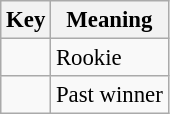<table class="wikitable" style="font-size: 95%;">
<tr>
<th>Key</th>
<th>Meaning</th>
</tr>
<tr>
<td align="center"><strong></strong></td>
<td>Rookie</td>
</tr>
<tr>
<td align="center"><strong></strong></td>
<td>Past winner</td>
</tr>
</table>
